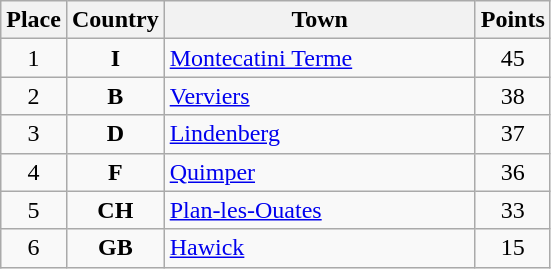<table class="wikitable">
<tr>
<th width="25">Place</th>
<th width="25">Country</th>
<th width="200">Town</th>
<th width="25">Points</th>
</tr>
<tr>
<td align="center">1</td>
<td align="center"><strong>I</strong></td>
<td align="left"><a href='#'>Montecatini Terme</a></td>
<td align="center">45</td>
</tr>
<tr>
<td align="center">2</td>
<td align="center"><strong>B</strong></td>
<td align="left"><a href='#'>Verviers</a></td>
<td align="center">38</td>
</tr>
<tr>
<td align="center">3</td>
<td align="center"><strong>D</strong></td>
<td align="left"><a href='#'>Lindenberg</a></td>
<td align="center">37</td>
</tr>
<tr>
<td align="center">4</td>
<td align="center"><strong>F</strong></td>
<td align="left"><a href='#'>Quimper</a></td>
<td align="center">36</td>
</tr>
<tr>
<td align="center">5</td>
<td align="center"><strong>CH</strong></td>
<td align="left"><a href='#'>Plan-les-Ouates</a></td>
<td align="center">33</td>
</tr>
<tr>
<td align="center">6</td>
<td align="center"><strong>GB</strong></td>
<td align="left"><a href='#'>Hawick</a></td>
<td align="center">15</td>
</tr>
</table>
